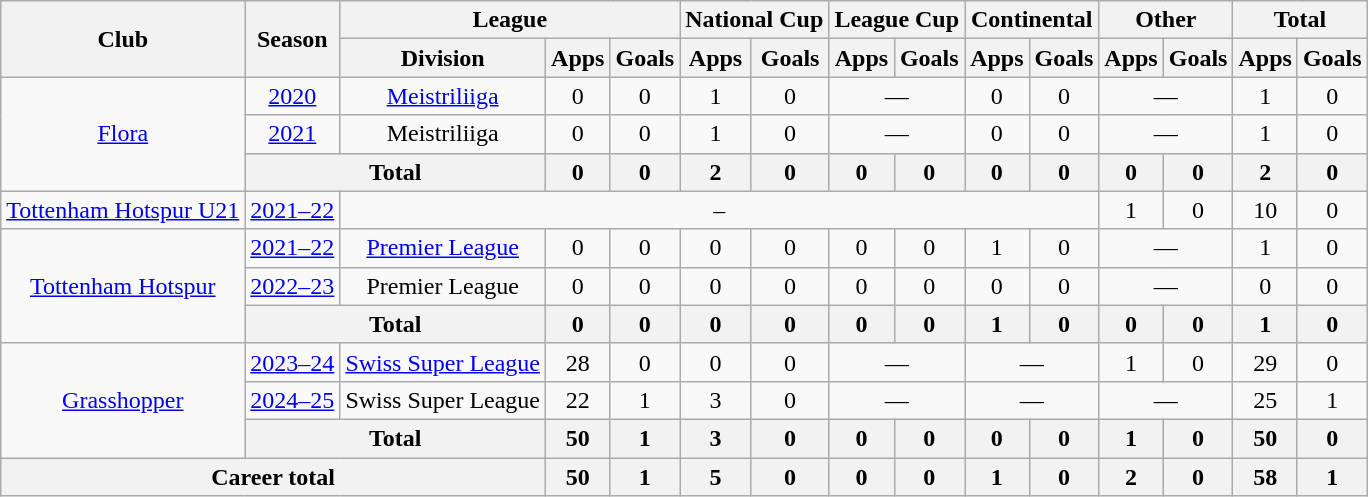<table class="wikitable" style="text-align:center">
<tr>
<th rowspan="2">Club</th>
<th rowspan="2">Season</th>
<th colspan="3">League</th>
<th colspan="2">National Cup</th>
<th colspan="2">League Cup</th>
<th colspan="2">Continental</th>
<th colspan="2">Other</th>
<th colspan="2">Total</th>
</tr>
<tr>
<th>Division</th>
<th>Apps</th>
<th>Goals</th>
<th>Apps</th>
<th>Goals</th>
<th>Apps</th>
<th>Goals</th>
<th>Apps</th>
<th>Goals</th>
<th>Apps</th>
<th>Goals</th>
<th>Apps</th>
<th>Goals</th>
</tr>
<tr>
<td rowspan=3><a href='#'>Flora</a></td>
<td><a href='#'>2020</a></td>
<td><a href='#'>Meistriliiga</a></td>
<td>0</td>
<td>0</td>
<td>1</td>
<td>0</td>
<td colspan=2>—</td>
<td>0</td>
<td>0</td>
<td colspan=2>—</td>
<td>1</td>
<td>0</td>
</tr>
<tr>
<td><a href='#'>2021</a></td>
<td>Meistriliiga</td>
<td>0</td>
<td>0</td>
<td>1</td>
<td>0</td>
<td colspan=2>—</td>
<td>0</td>
<td>0</td>
<td colspan=2>—</td>
<td>1</td>
<td>0</td>
</tr>
<tr>
<th colspan="2">Total</th>
<th>0</th>
<th>0</th>
<th>2</th>
<th>0</th>
<th>0</th>
<th>0</th>
<th>0</th>
<th>0</th>
<th>0</th>
<th>0</th>
<th>2</th>
<th>0</th>
</tr>
<tr>
<td><a href='#'>Tottenham Hotspur U21</a></td>
<td><a href='#'>2021–22</a></td>
<td colspan=9>–</td>
<td>1</td>
<td>0</td>
<td>10</td>
<td>0</td>
</tr>
<tr>
<td rowspan=3><a href='#'>Tottenham Hotspur</a></td>
<td><a href='#'>2021–22</a></td>
<td><a href='#'>Premier League</a></td>
<td>0</td>
<td>0</td>
<td>0</td>
<td>0</td>
<td>0</td>
<td>0</td>
<td>1</td>
<td>0</td>
<td colspan=2>—</td>
<td>1</td>
<td>0</td>
</tr>
<tr>
<td><a href='#'>2022–23</a></td>
<td>Premier League</td>
<td>0</td>
<td>0</td>
<td>0</td>
<td>0</td>
<td>0</td>
<td>0</td>
<td>0</td>
<td>0</td>
<td colspan=2>—</td>
<td>0</td>
<td>0</td>
</tr>
<tr>
<th colspan="2">Total</th>
<th>0</th>
<th>0</th>
<th>0</th>
<th>0</th>
<th>0</th>
<th>0</th>
<th>1</th>
<th>0</th>
<th>0</th>
<th>0</th>
<th>1</th>
<th>0</th>
</tr>
<tr>
<td rowspan=3><a href='#'>Grasshopper</a></td>
<td><a href='#'>2023–24</a></td>
<td><a href='#'>Swiss Super League</a></td>
<td>28</td>
<td>0</td>
<td>0</td>
<td>0</td>
<td colspan="2">—</td>
<td colspan="2">—</td>
<td>1</td>
<td>0</td>
<td>29</td>
<td>0</td>
</tr>
<tr>
<td><a href='#'>2024–25</a></td>
<td>Swiss Super League</td>
<td>22</td>
<td>1</td>
<td>3</td>
<td>0</td>
<td colspan="2">—</td>
<td colspan="2">—</td>
<td colspan="2">—</td>
<td>25</td>
<td>1</td>
</tr>
<tr>
<th colspan=2>Total</th>
<th>50</th>
<th>1</th>
<th>3</th>
<th>0</th>
<th>0</th>
<th>0</th>
<th>0</th>
<th>0</th>
<th>1</th>
<th>0</th>
<th>50</th>
<th>0</th>
</tr>
<tr>
<th colspan="3">Career total</th>
<th>50</th>
<th>1</th>
<th>5</th>
<th>0</th>
<th>0</th>
<th>0</th>
<th>1</th>
<th>0</th>
<th>2</th>
<th>0</th>
<th>58</th>
<th>1</th>
</tr>
</table>
